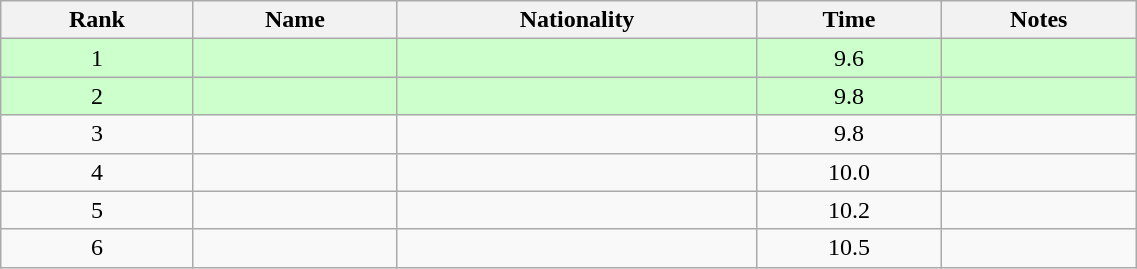<table class="wikitable sortable" style="text-align:center; width: 60%">
<tr>
<th>Rank</th>
<th>Name</th>
<th>Nationality</th>
<th>Time</th>
<th>Notes</th>
</tr>
<tr bgcolor=ccffcc>
<td>1</td>
<td align=left></td>
<td align=left></td>
<td>9.6</td>
<td></td>
</tr>
<tr bgcolor=ccffcc>
<td>2</td>
<td align=left></td>
<td align=left></td>
<td>9.8</td>
<td></td>
</tr>
<tr>
<td>3</td>
<td align=left></td>
<td align=left></td>
<td>9.8</td>
<td></td>
</tr>
<tr>
<td>4</td>
<td align=left></td>
<td align=left></td>
<td>10.0</td>
<td></td>
</tr>
<tr>
<td>5</td>
<td align=left></td>
<td align=left></td>
<td>10.2</td>
<td></td>
</tr>
<tr>
<td>6</td>
<td align=left></td>
<td align=left></td>
<td>10.5</td>
<td></td>
</tr>
</table>
